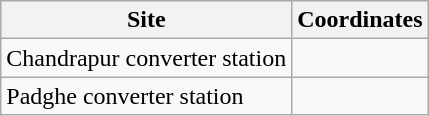<table class="wikitable sortable">
<tr>
<th>Site</th>
<th>Coordinates</th>
</tr>
<tr>
<td>Chandrapur converter station</td>
<td></td>
</tr>
<tr>
<td>Padghe converter station</td>
<td></td>
</tr>
</table>
